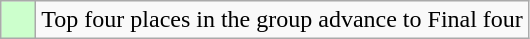<table class="wikitable">
<tr>
<td style="background:#cfc;">    </td>
<td>Top four places in the group advance to Final four</td>
</tr>
</table>
